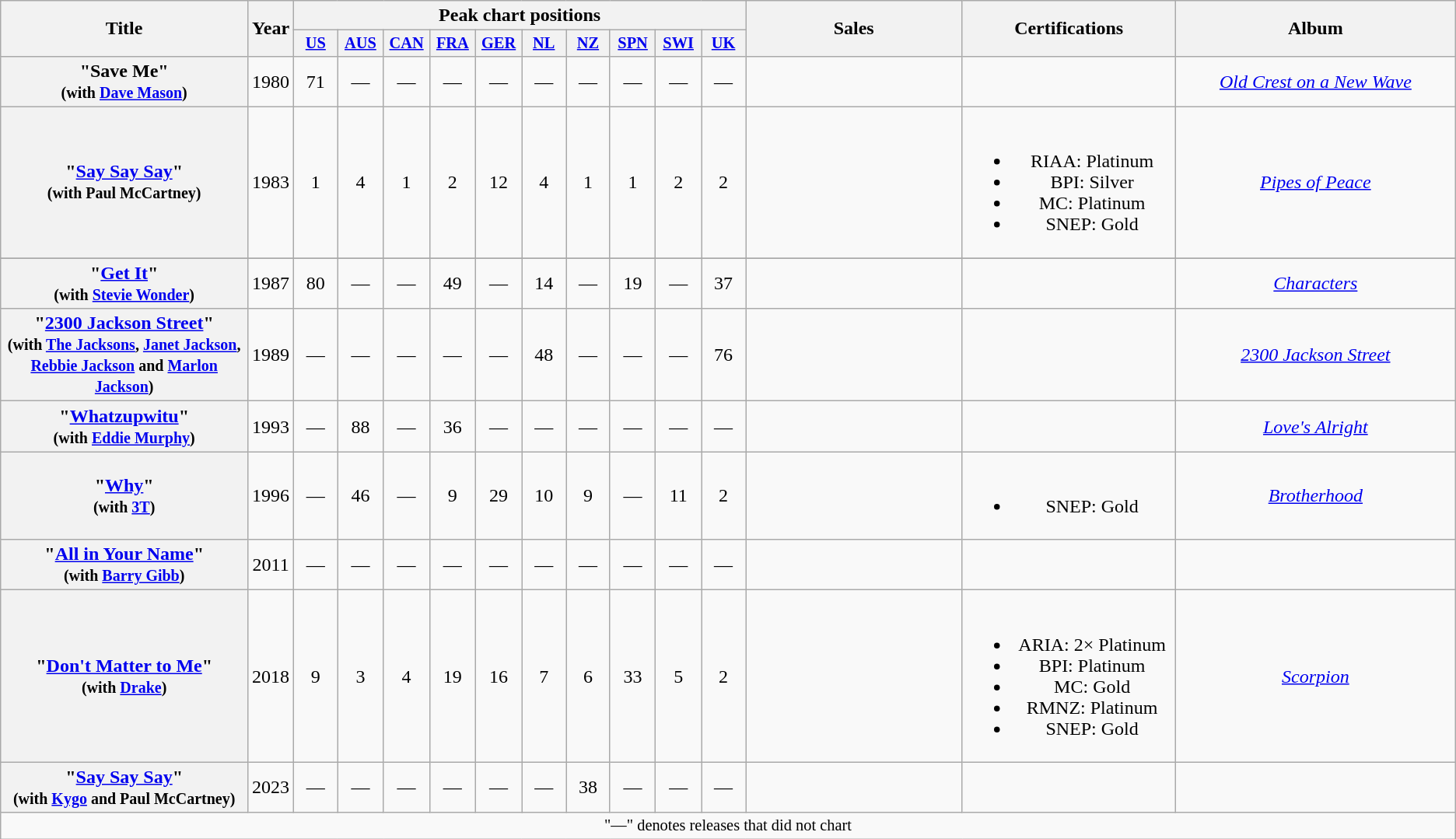<table class="wikitable plainrowheaders" style="text-align:center;">
<tr>
<th scope="col" rowspan="2" style="width:14em;">Title</th>
<th scope="col" rowspan="2" style="width:1em;">Year</th>
<th scope="col" colspan="10">Peak chart positions</th>
<th scope="col" rowspan="2" style="width:13em;">Sales</th>
<th scope="col" rowspan="2" style="width:12em;">Certifications</th>
<th scope="col" rowspan="2" style="width:16.5em;">Album</th>
</tr>
<tr>
<th style="width:2.5em; font-size:85%"><a href='#'>US</a><br></th>
<th style="width:2.5em; font-size:85%"><a href='#'>AUS</a><br></th>
<th style="width:2.5em; font-size:85%"><a href='#'>CAN</a><br></th>
<th style="width:2.5em; font-size:85%"><a href='#'>FRA</a><br></th>
<th style="width:2.5em; font-size:85%"><a href='#'>GER</a><br></th>
<th style="width:2.5em; font-size:85%"><a href='#'>NL</a><br></th>
<th style="width:2.5em; font-size:85%"><a href='#'>NZ</a><br></th>
<th style="width:2.5em; font-size:85%"><a href='#'>SPN</a><br></th>
<th style="width:2.5em; font-size:85%"><a href='#'>SWI</a><br></th>
<th style="width:2.5em; font-size:85%"><a href='#'>UK</a><br></th>
</tr>
<tr>
<th scope="row">"Save Me"<br><small>(with <a href='#'>Dave Mason</a>)</small></th>
<td>1980</td>
<td>71</td>
<td>—</td>
<td>—</td>
<td>—</td>
<td>—</td>
<td>—</td>
<td>—</td>
<td>—</td>
<td>—</td>
<td>—</td>
<td></td>
<td></td>
<td><em><a href='#'>Old Crest on a New Wave</a></em></td>
</tr>
<tr>
<th scope="row">"<a href='#'>Say Say Say</a>"<br><small>(with Paul McCartney)</small></th>
<td>1983</td>
<td>1</td>
<td>4</td>
<td>1</td>
<td>2</td>
<td>12</td>
<td>4</td>
<td>1</td>
<td>1</td>
<td>2</td>
<td>2</td>
<td></td>
<td><br><ul><li>RIAA: Platinum</li><li>BPI: Silver</li><li>MC: Platinum</li><li>SNEP: Gold</li></ul></td>
<td><em><a href='#'>Pipes of Peace</a></em></td>
</tr>
<tr>
</tr>
<tr>
<th scope="row">"<a href='#'>Get It</a>"<br><small>(with <a href='#'>Stevie Wonder</a>)</small></th>
<td>1987</td>
<td>80</td>
<td>—</td>
<td>—</td>
<td>49</td>
<td>—</td>
<td>14</td>
<td>—</td>
<td>19</td>
<td>—</td>
<td>37</td>
<td></td>
<td></td>
<td><em><a href='#'>Characters</a></em></td>
</tr>
<tr>
<th scope="row">"<a href='#'>2300 Jackson Street</a>"<br><small>(with <a href='#'>The Jacksons</a>, <a href='#'>Janet Jackson</a>, <a href='#'>Rebbie Jackson</a> and <a href='#'>Marlon Jackson</a>)</small></th>
<td>1989</td>
<td>—</td>
<td>—</td>
<td>—</td>
<td>—</td>
<td>—</td>
<td>48</td>
<td>—</td>
<td>—</td>
<td>—</td>
<td>76</td>
<td></td>
<td></td>
<td><em><a href='#'>2300 Jackson Street</a></em></td>
</tr>
<tr>
<th scope="row">"<a href='#'>Whatzupwitu</a>"<br><small>(with <a href='#'>Eddie Murphy</a>)</small></th>
<td>1993</td>
<td>—</td>
<td>88</td>
<td>—</td>
<td>36</td>
<td>—</td>
<td>—</td>
<td>—</td>
<td>—</td>
<td>—</td>
<td>—</td>
<td></td>
<td></td>
<td><em><a href='#'>Love's Alright</a></em></td>
</tr>
<tr>
<th scope="row">"<a href='#'>Why</a>"<br><small>(with <a href='#'>3T</a>)</small></th>
<td rowspan="1">1996</td>
<td>—</td>
<td>46</td>
<td>—</td>
<td>9</td>
<td>29</td>
<td>10</td>
<td>9</td>
<td>—</td>
<td>11</td>
<td>2</td>
<td></td>
<td><br><ul><li>SNEP: Gold</li></ul></td>
<td rowspan="1"><em><a href='#'>Brotherhood</a></em></td>
</tr>
<tr>
<th scope="row">"<a href='#'>All in Your Name</a>"<br><small>(with <a href='#'>Barry Gibb</a>)</small></th>
<td>2011</td>
<td>—</td>
<td>—</td>
<td>—</td>
<td>—</td>
<td>—</td>
<td>—</td>
<td>—</td>
<td>—</td>
<td>—</td>
<td>—</td>
<td></td>
<td></td>
<td></td>
</tr>
<tr>
<th scope="row">"<a href='#'>Don't Matter to Me</a>"<br><small>(with <a href='#'>Drake</a>)</small></th>
<td>2018</td>
<td>9</td>
<td>3</td>
<td>4</td>
<td>19</td>
<td>16</td>
<td>7</td>
<td>6</td>
<td>33</td>
<td>5</td>
<td>2</td>
<td></td>
<td><br><ul><li>ARIA: 2× Platinum</li><li>BPI: Platinum</li><li>MC: Gold</li><li>RMNZ: Platinum</li><li>SNEP: Gold</li></ul></td>
<td><em><a href='#'>Scorpion</a></em></td>
</tr>
<tr>
<th scope="row">"<a href='#'>Say Say Say</a>"<br><small>(with <a href='#'>Kygo</a> and Paul McCartney)</small></th>
<td>2023</td>
<td>—</td>
<td>—</td>
<td>—</td>
<td>—</td>
<td>—</td>
<td>—</td>
<td>38</td>
<td>—</td>
<td>—</td>
<td>—</td>
<td></td>
<td></td>
<td></td>
</tr>
<tr>
<td colspan="18" style="font-size:85%">"—" denotes releases that did not chart</td>
</tr>
</table>
